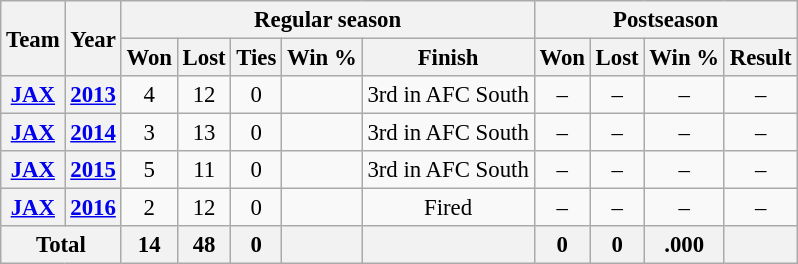<table class="wikitable" style="font-size: 95%; text-align:center;">
<tr>
<th rowspan="2">Team</th>
<th rowspan="2">Year</th>
<th colspan="5">Regular season</th>
<th colspan="4">Postseason</th>
</tr>
<tr>
<th>Won</th>
<th>Lost</th>
<th>Ties</th>
<th>Win %</th>
<th>Finish</th>
<th>Won</th>
<th>Lost</th>
<th>Win %</th>
<th>Result</th>
</tr>
<tr>
<th><a href='#'>JAX</a></th>
<th><a href='#'>2013</a></th>
<td>4</td>
<td>12</td>
<td>0</td>
<td></td>
<td>3rd in AFC South</td>
<td>–</td>
<td>–</td>
<td>–</td>
<td>–</td>
</tr>
<tr>
<th><a href='#'>JAX</a></th>
<th><a href='#'>2014</a></th>
<td>3</td>
<td>13</td>
<td>0</td>
<td></td>
<td>3rd in AFC South</td>
<td>–</td>
<td>–</td>
<td>–</td>
<td>–</td>
</tr>
<tr>
<th><a href='#'>JAX</a></th>
<th><a href='#'>2015</a></th>
<td>5</td>
<td>11</td>
<td>0</td>
<td></td>
<td>3rd in AFC South</td>
<td>–</td>
<td>–</td>
<td>–</td>
<td>–</td>
</tr>
<tr>
<th><a href='#'>JAX</a></th>
<th><a href='#'>2016</a></th>
<td>2</td>
<td>12</td>
<td>0</td>
<td></td>
<td>Fired</td>
<td>–</td>
<td>–</td>
<td>–</td>
<td>–</td>
</tr>
<tr>
<th colspan="2">Total</th>
<th>14</th>
<th>48</th>
<th>0</th>
<th></th>
<th></th>
<th>0</th>
<th>0</th>
<th>.000</th>
<th></th>
</tr>
</table>
